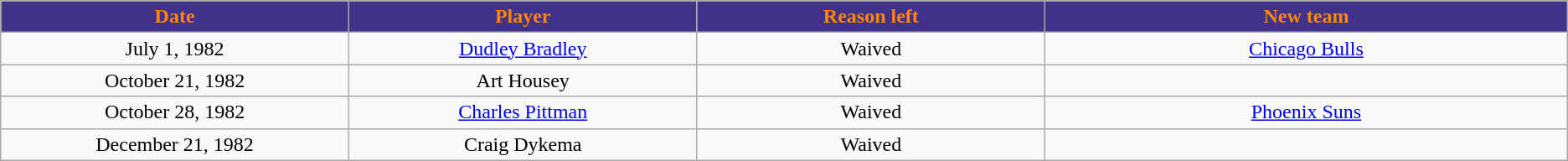<table class="wikitable">
<tr>
<th style="background:#423189; color:#FF8800" width="10%">Date</th>
<th style="background:#423189; color:#FF8800" width="10%">Player</th>
<th style="background:#423189; color:#FF8800" width="10%">Reason left</th>
<th style="background:#423189; color:#FF8800" width="15%">New team</th>
</tr>
<tr style="text-align: center">
<td>July 1, 1982</td>
<td><a href='#'>Dudley Bradley</a></td>
<td>Waived</td>
<td><a href='#'>Chicago Bulls</a></td>
</tr>
<tr style="text-align: center">
<td>October 21, 1982</td>
<td>Art Housey</td>
<td>Waived</td>
<td></td>
</tr>
<tr style="text-align: center">
<td>October 28, 1982</td>
<td><a href='#'>Charles Pittman</a></td>
<td>Waived</td>
<td><a href='#'>Phoenix Suns</a></td>
</tr>
<tr style="text-align: center">
<td>December 21, 1982</td>
<td>Craig Dykema</td>
<td>Waived</td>
<td></td>
</tr>
</table>
